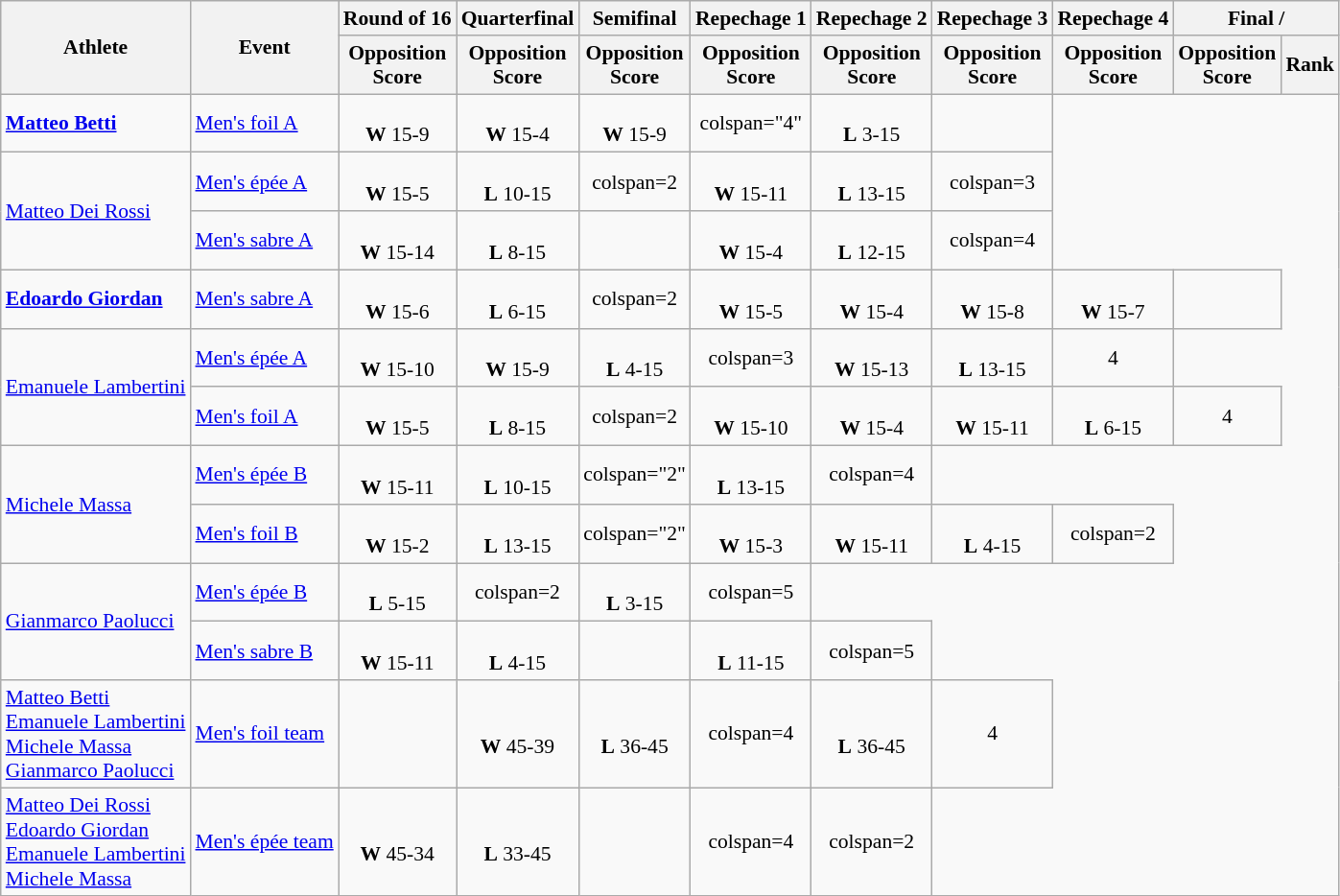<table class=wikitable style="font-size:90%">
<tr>
<th rowspan="2">Athlete</th>
<th rowspan="2">Event</th>
<th>Round of 16</th>
<th>Quarterfinal</th>
<th>Semifinal</th>
<th>Repechage 1</th>
<th>Repechage 2</th>
<th>Repechage 3</th>
<th>Repechage 4</th>
<th colspan="2">Final / </th>
</tr>
<tr>
<th>Opposition<br>Score</th>
<th>Opposition<br>Score</th>
<th>Opposition<br>Score</th>
<th>Opposition<br>Score</th>
<th>Opposition<br>Score</th>
<th>Opposition<br>Score</th>
<th>Opposition<br>Score</th>
<th>Opposition<br>Score</th>
<th>Rank</th>
</tr>
<tr align=center>
<td align=left><strong><a href='#'>Matteo Betti</a></strong></td>
<td align=left><a href='#'>Men's foil A</a></td>
<td><br><strong>W</strong> 15-9</td>
<td><br><strong>W</strong> 15-4</td>
<td><br><strong>W</strong> 15-9</td>
<td>colspan="4" </td>
<td><br><strong>L</strong> 3-15</td>
<td></td>
</tr>
<tr align=center>
<td align=left rowspan=2><a href='#'>Matteo Dei Rossi</a></td>
<td align=left><a href='#'>Men's épée A</a></td>
<td><br><strong>W</strong> 15-5</td>
<td><br><strong>L</strong> 10-15</td>
<td>colspan=2 </td>
<td><br><strong>W</strong> 15-11</td>
<td><br><strong>L</strong> 13-15</td>
<td>colspan=3 </td>
</tr>
<tr align=center>
<td align=left><a href='#'>Men's sabre A</a></td>
<td><br><strong>W</strong> 15-14</td>
<td><br><strong>L</strong> 8-15</td>
<td></td>
<td><br><strong>W</strong> 15-4</td>
<td><br><strong>L</strong> 12-15</td>
<td>colspan=4 </td>
</tr>
<tr align=center>
<td align=left><strong><a href='#'>Edoardo Giordan</a></strong></td>
<td align=left><a href='#'>Men's sabre A</a></td>
<td><br><strong>W</strong> 15-6</td>
<td><br><strong>L</strong> 6-15</td>
<td>colspan=2 </td>
<td><br><strong>W</strong> 15-5</td>
<td><br><strong>W</strong> 15-4</td>
<td><br><strong>W</strong> 15-8</td>
<td><br><strong>W</strong> 15-7</td>
<td></td>
</tr>
<tr align=center>
<td align=left rowspan=2><a href='#'>Emanuele Lambertini</a></td>
<td align=left><a href='#'>Men's épée A</a></td>
<td><br><strong>W</strong> 15-10</td>
<td><br><strong>W</strong> 15-9</td>
<td><br><strong>L</strong> 4-15</td>
<td>colspan=3 </td>
<td><br><strong>W</strong> 15-13</td>
<td><br><strong>L</strong> 13-15</td>
<td>4</td>
</tr>
<tr align=center>
<td align=left><a href='#'>Men's foil A</a></td>
<td><br><strong>W</strong> 15-5</td>
<td><br><strong>L</strong> 8-15</td>
<td>colspan=2 </td>
<td><br><strong>W</strong> 15-10</td>
<td><br><strong>W</strong> 15-4</td>
<td><br><strong>W</strong> 15-11</td>
<td><br><strong>L</strong> 6-15</td>
<td>4</td>
</tr>
<tr align=center>
<td align=left rowspan=2><a href='#'>Michele Massa</a></td>
<td align=left><a href='#'>Men's épée B</a></td>
<td><br><strong>W</strong> 15-11</td>
<td><br><strong>L</strong> 10-15</td>
<td>colspan="2" </td>
<td><br><strong>L</strong> 13-15</td>
<td>colspan=4 </td>
</tr>
<tr align=center>
<td align=left><a href='#'>Men's foil B</a></td>
<td><br><strong>W</strong> 15-2</td>
<td><br><strong>L</strong> 13-15</td>
<td>colspan="2" </td>
<td><br><strong>W</strong> 15-3</td>
<td><br><strong>W</strong> 15-11</td>
<td><br><strong>L</strong> 4-15</td>
<td>colspan=2 </td>
</tr>
<tr align=center>
<td align=left rowspan=2><a href='#'>Gianmarco Paolucci</a></td>
<td align=left><a href='#'>Men's épée B</a></td>
<td><br><strong>L</strong> 5-15</td>
<td>colspan=2 </td>
<td><br><strong>L</strong> 3-15</td>
<td>colspan=5 </td>
</tr>
<tr align=center>
<td align=left><a href='#'>Men's sabre B</a></td>
<td><br><strong>W</strong> 15-11</td>
<td><br><strong>L</strong> 4-15</td>
<td></td>
<td><br><strong>L</strong> 11-15</td>
<td>colspan=5 </td>
</tr>
<tr align=center>
<td align=left><a href='#'>Matteo Betti</a><br><a href='#'>Emanuele Lambertini</a><br><a href='#'>Michele Massa</a><br><a href='#'>Gianmarco Paolucci</a></td>
<td align=left><a href='#'>Men's foil team</a></td>
<td></td>
<td><br><strong>W</strong> 45-39</td>
<td><br><strong>L</strong> 36-45</td>
<td>colspan=4 </td>
<td><br><strong>L</strong> 36-45</td>
<td>4</td>
</tr>
<tr align=center>
<td align=left><a href='#'>Matteo Dei Rossi</a><br><a href='#'>Edoardo Giordan</a><br><a href='#'>Emanuele Lambertini</a><br><a href='#'>Michele Massa</a></td>
<td align=left><a href='#'>Men's épée team</a></td>
<td><br><strong>W</strong> 45-34</td>
<td><br><strong>L</strong> 33-45</td>
<td></td>
<td>colspan=4 </td>
<td>colspan=2 </td>
</tr>
</table>
